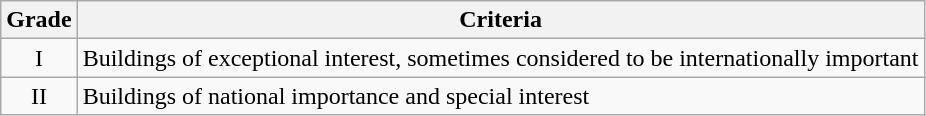<table class="wikitable">
<tr>
<th>Grade</th>
<th>Criteria</th>
</tr>
<tr>
<td align="center" >I</td>
<td>Buildings of exceptional interest, sometimes considered to be internationally important</td>
</tr>
<tr>
<td align="center" >II</td>
<td>Buildings of national importance and special interest</td>
</tr>
</table>
